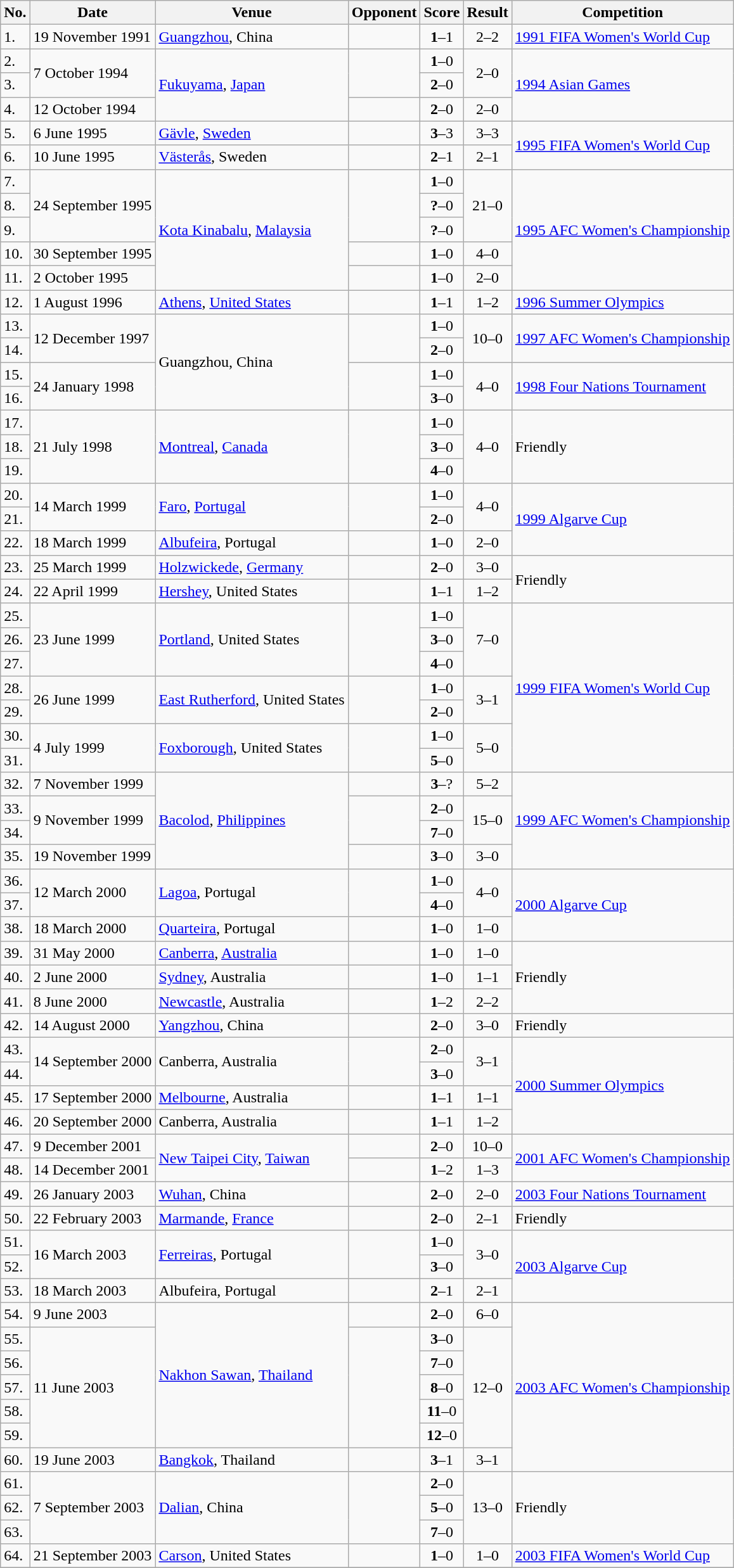<table class="wikitable">
<tr>
<th>No.</th>
<th>Date</th>
<th>Venue</th>
<th>Opponent</th>
<th>Score</th>
<th>Result</th>
<th>Competition</th>
</tr>
<tr>
<td>1.</td>
<td>19 November 1991</td>
<td><a href='#'>Guangzhou</a>, China</td>
<td></td>
<td align=center><strong>1</strong>–1</td>
<td align=center>2–2</td>
<td><a href='#'>1991 FIFA Women's World Cup</a></td>
</tr>
<tr>
<td>2.</td>
<td rowspan=2>7 October 1994</td>
<td rowspan=3><a href='#'>Fukuyama</a>, <a href='#'>Japan</a></td>
<td rowspan=2></td>
<td align=center><strong>1</strong>–0</td>
<td rowspan=2 align=center>2–0</td>
<td rowspan=3><a href='#'>1994 Asian Games</a></td>
</tr>
<tr>
<td>3.</td>
<td align=center><strong>2</strong>–0</td>
</tr>
<tr>
<td>4.</td>
<td>12 October 1994</td>
<td></td>
<td align=center><strong>2</strong>–0</td>
<td align=center>2–0</td>
</tr>
<tr>
<td>5.</td>
<td>6 June 1995</td>
<td><a href='#'>Gävle</a>, <a href='#'>Sweden</a></td>
<td></td>
<td align=center><strong>3</strong>–3</td>
<td align=center>3–3</td>
<td rowspan=2><a href='#'>1995 FIFA Women's World Cup</a></td>
</tr>
<tr>
<td>6.</td>
<td>10 June 1995</td>
<td><a href='#'>Västerås</a>, Sweden</td>
<td></td>
<td align=center><strong>2</strong>–1</td>
<td align=center>2–1</td>
</tr>
<tr>
<td>7.</td>
<td rowspan=3>24 September 1995</td>
<td rowspan=5><a href='#'>Kota Kinabalu</a>, <a href='#'>Malaysia</a></td>
<td rowspan=3></td>
<td align=center><strong>1</strong>–0</td>
<td rowspan=3 align=center>21–0</td>
<td rowspan=5><a href='#'>1995 AFC Women's Championship</a></td>
</tr>
<tr>
<td>8.</td>
<td align=center><strong>?</strong>–0</td>
</tr>
<tr>
<td>9.</td>
<td align=center><strong>?</strong>–0</td>
</tr>
<tr>
<td>10.</td>
<td>30 September 1995</td>
<td></td>
<td align=center><strong>1</strong>–0</td>
<td align=center>4–0</td>
</tr>
<tr>
<td>11.</td>
<td>2 October 1995</td>
<td></td>
<td align=center><strong>1</strong>–0</td>
<td align=center>2–0</td>
</tr>
<tr>
<td>12.</td>
<td>1 August 1996</td>
<td><a href='#'>Athens</a>, <a href='#'>United States</a></td>
<td></td>
<td align=center><strong>1</strong>–1</td>
<td align=center>1–2</td>
<td><a href='#'>1996 Summer Olympics</a></td>
</tr>
<tr>
<td>13.</td>
<td rowspan=2>12 December 1997</td>
<td rowspan=4>Guangzhou, China</td>
<td rowspan=2></td>
<td align=center><strong>1</strong>–0</td>
<td rowspan=2 align=center>10–0</td>
<td rowspan=2><a href='#'>1997 AFC Women's Championship</a></td>
</tr>
<tr>
<td>14.</td>
<td align=center><strong>2</strong>–0</td>
</tr>
<tr>
<td>15.</td>
<td rowspan=2>24 January 1998</td>
<td rowspan=2></td>
<td align=center><strong>1</strong>–0</td>
<td rowspan=2 align=center>4–0</td>
<td rowspan=2><a href='#'>1998 Four Nations Tournament</a></td>
</tr>
<tr>
<td>16.</td>
<td align=center><strong>3</strong>–0</td>
</tr>
<tr>
<td>17.</td>
<td rowspan=3>21 July 1998</td>
<td rowspan=3><a href='#'>Montreal</a>, <a href='#'>Canada</a></td>
<td rowspan=3></td>
<td align=center><strong>1</strong>–0</td>
<td rowspan=3 align=center>4–0</td>
<td rowspan=3>Friendly</td>
</tr>
<tr>
<td>18.</td>
<td align=center><strong>3</strong>–0</td>
</tr>
<tr>
<td>19.</td>
<td align=center><strong>4</strong>–0</td>
</tr>
<tr>
<td>20.</td>
<td rowspan=2>14 March 1999</td>
<td rowspan=2><a href='#'>Faro</a>, <a href='#'>Portugal</a></td>
<td rowspan=2></td>
<td align=center><strong>1</strong>–0</td>
<td rowspan=2 align=center>4–0</td>
<td rowspan=3><a href='#'>1999 Algarve Cup</a></td>
</tr>
<tr>
<td>21.</td>
<td align=center><strong>2</strong>–0</td>
</tr>
<tr>
<td>22.</td>
<td>18 March 1999</td>
<td><a href='#'>Albufeira</a>, Portugal</td>
<td></td>
<td align=center><strong>1</strong>–0</td>
<td align=center>2–0</td>
</tr>
<tr>
<td>23.</td>
<td>25 March 1999</td>
<td><a href='#'>Holzwickede</a>, <a href='#'>Germany</a></td>
<td></td>
<td align=center><strong>2</strong>–0</td>
<td align=center>3–0</td>
<td rowspan=2>Friendly</td>
</tr>
<tr>
<td>24.</td>
<td>22 April 1999</td>
<td><a href='#'>Hershey</a>, United States</td>
<td></td>
<td align=center><strong>1</strong>–1</td>
<td align=center>1–2</td>
</tr>
<tr>
<td>25.</td>
<td rowspan=3>23 June 1999</td>
<td rowspan=3><a href='#'>Portland</a>, United States</td>
<td rowspan=3></td>
<td align=center><strong>1</strong>–0</td>
<td rowspan=3 align=center>7–0</td>
<td rowspan=7><a href='#'>1999 FIFA Women's World Cup</a></td>
</tr>
<tr>
<td>26.</td>
<td align=center><strong>3</strong>–0</td>
</tr>
<tr>
<td>27.</td>
<td align=center><strong>4</strong>–0</td>
</tr>
<tr>
<td>28.</td>
<td rowspan=2>26 June 1999</td>
<td rowspan=2><a href='#'>East Rutherford</a>, United States</td>
<td rowspan=2></td>
<td align=center><strong>1</strong>–0</td>
<td rowspan=2 align=center>3–1</td>
</tr>
<tr>
<td>29.</td>
<td align=center><strong>2</strong>–0</td>
</tr>
<tr>
<td>30.</td>
<td rowspan=2>4 July 1999</td>
<td rowspan=2><a href='#'>Foxborough</a>, United States</td>
<td rowspan=2></td>
<td align=center><strong>1</strong>–0</td>
<td rowspan=2 align=center>5–0</td>
</tr>
<tr>
<td>31.</td>
<td align=center><strong>5</strong>–0</td>
</tr>
<tr>
<td>32.</td>
<td>7 November 1999</td>
<td rowspan=4><a href='#'>Bacolod</a>, <a href='#'>Philippines</a></td>
<td></td>
<td align=center><strong>3</strong>–?</td>
<td align=center>5–2</td>
<td rowspan=4><a href='#'>1999 AFC Women's Championship</a></td>
</tr>
<tr>
<td>33.</td>
<td rowspan=2>9 November 1999</td>
<td rowspan=2></td>
<td align=center><strong>2</strong>–0</td>
<td rowspan=2 align=center>15–0</td>
</tr>
<tr>
<td>34.</td>
<td align=center><strong>7</strong>–0</td>
</tr>
<tr>
<td>35.</td>
<td>19 November 1999</td>
<td></td>
<td align=center><strong>3</strong>–0</td>
<td align=center>3–0</td>
</tr>
<tr>
<td>36.</td>
<td rowspan=2>12 March 2000</td>
<td rowspan=2><a href='#'>Lagoa</a>, Portugal</td>
<td rowspan=2></td>
<td align=center><strong>1</strong>–0</td>
<td rowspan=2 align=center>4–0</td>
<td rowspan=3><a href='#'>2000 Algarve Cup</a></td>
</tr>
<tr>
<td>37.</td>
<td align=center><strong>4</strong>–0</td>
</tr>
<tr>
<td>38.</td>
<td>18 March 2000</td>
<td><a href='#'>Quarteira</a>, Portugal</td>
<td></td>
<td align=center><strong>1</strong>–0</td>
<td align=center>1–0</td>
</tr>
<tr>
<td>39.</td>
<td>31 May 2000</td>
<td><a href='#'>Canberra</a>, <a href='#'>Australia</a></td>
<td></td>
<td align=center><strong>1</strong>–0</td>
<td align=center>1–0</td>
<td rowspan=3>Friendly</td>
</tr>
<tr>
<td>40.</td>
<td>2 June 2000</td>
<td><a href='#'>Sydney</a>, Australia</td>
<td></td>
<td align=center><strong>1</strong>–0</td>
<td align=center>1–1</td>
</tr>
<tr>
<td>41.</td>
<td>8 June 2000</td>
<td><a href='#'>Newcastle</a>, Australia</td>
<td></td>
<td align=center><strong>1</strong>–2</td>
<td align=center>2–2</td>
</tr>
<tr>
<td>42.</td>
<td>14 August 2000</td>
<td><a href='#'>Yangzhou</a>, China</td>
<td></td>
<td align=center><strong>2</strong>–0</td>
<td align=center>3–0</td>
<td>Friendly</td>
</tr>
<tr>
<td>43.</td>
<td rowspan=2>14 September 2000</td>
<td rowspan=2>Canberra, Australia</td>
<td rowspan=2></td>
<td align=center><strong>2</strong>–0</td>
<td rowspan=2 align=center>3–1</td>
<td rowspan=4><a href='#'>2000 Summer Olympics</a></td>
</tr>
<tr>
<td>44.</td>
<td align=center><strong>3</strong>–0</td>
</tr>
<tr>
<td>45.</td>
<td>17 September 2000</td>
<td><a href='#'>Melbourne</a>, Australia</td>
<td></td>
<td align=center><strong>1</strong>–1</td>
<td align=center>1–1</td>
</tr>
<tr>
<td>46.</td>
<td>20 September 2000</td>
<td>Canberra, Australia</td>
<td></td>
<td align=center><strong>1</strong>–1</td>
<td align=center>1–2</td>
</tr>
<tr>
<td>47.</td>
<td>9 December 2001</td>
<td rowspan=2><a href='#'>New Taipei City</a>, <a href='#'>Taiwan</a></td>
<td></td>
<td align=center><strong>2</strong>–0</td>
<td align=center>10–0</td>
<td rowspan=2><a href='#'>2001 AFC Women's Championship</a></td>
</tr>
<tr>
<td>48.</td>
<td>14 December 2001</td>
<td></td>
<td align=center><strong>1</strong>–2</td>
<td align=center>1–3</td>
</tr>
<tr>
<td>49.</td>
<td>26 January 2003</td>
<td><a href='#'>Wuhan</a>, China</td>
<td></td>
<td align=center><strong>2</strong>–0</td>
<td align=center>2–0</td>
<td><a href='#'>2003 Four Nations Tournament</a></td>
</tr>
<tr>
<td>50.</td>
<td>22 February 2003</td>
<td><a href='#'>Marmande</a>, <a href='#'>France</a></td>
<td></td>
<td align=center><strong>2</strong>–0</td>
<td align=center>2–1</td>
<td>Friendly</td>
</tr>
<tr>
<td>51.</td>
<td rowspan=2>16 March 2003</td>
<td rowspan=2><a href='#'>Ferreiras</a>, Portugal</td>
<td rowspan=2></td>
<td align=center><strong>1</strong>–0</td>
<td rowspan=2 align=center>3–0</td>
<td rowspan=3><a href='#'>2003 Algarve Cup</a></td>
</tr>
<tr>
<td>52.</td>
<td align=center><strong>3</strong>–0</td>
</tr>
<tr>
<td>53.</td>
<td>18 March 2003</td>
<td>Albufeira, Portugal</td>
<td></td>
<td align=center><strong>2</strong>–1</td>
<td align=center>2–1</td>
</tr>
<tr>
<td>54.</td>
<td>9 June 2003</td>
<td rowspan=6><a href='#'>Nakhon Sawan</a>, <a href='#'>Thailand</a></td>
<td></td>
<td align=center><strong>2</strong>–0</td>
<td align=center>6–0</td>
<td rowspan=7><a href='#'>2003 AFC Women's Championship</a></td>
</tr>
<tr>
<td>55.</td>
<td rowspan=5>11 June 2003</td>
<td rowspan=5></td>
<td align=center><strong>3</strong>–0</td>
<td rowspan=5 align=center>12–0</td>
</tr>
<tr>
<td>56.</td>
<td align=center><strong>7</strong>–0</td>
</tr>
<tr>
<td>57.</td>
<td align=center><strong>8</strong>–0</td>
</tr>
<tr>
<td>58.</td>
<td align=center><strong>11</strong>–0</td>
</tr>
<tr>
<td>59.</td>
<td align=center><strong>12</strong>–0</td>
</tr>
<tr>
<td>60.</td>
<td>19 June 2003</td>
<td><a href='#'>Bangkok</a>, Thailand</td>
<td></td>
<td align=center><strong>3</strong>–1</td>
<td align=center>3–1</td>
</tr>
<tr>
<td>61.</td>
<td rowspan=3>7 September 2003</td>
<td rowspan=3><a href='#'>Dalian</a>, China</td>
<td rowspan=3></td>
<td align=center><strong>2</strong>–0</td>
<td rowspan=3 align=center>13–0</td>
<td rowspan=3>Friendly</td>
</tr>
<tr>
<td>62.</td>
<td align=center><strong>5</strong>–0</td>
</tr>
<tr>
<td>63.</td>
<td align=center><strong>7</strong>–0</td>
</tr>
<tr>
<td>64.</td>
<td>21 September 2003</td>
<td><a href='#'>Carson</a>, United States</td>
<td></td>
<td align=center><strong>1</strong>–0</td>
<td align=center>1–0</td>
<td><a href='#'>2003 FIFA Women's World Cup</a></td>
</tr>
<tr>
</tr>
</table>
